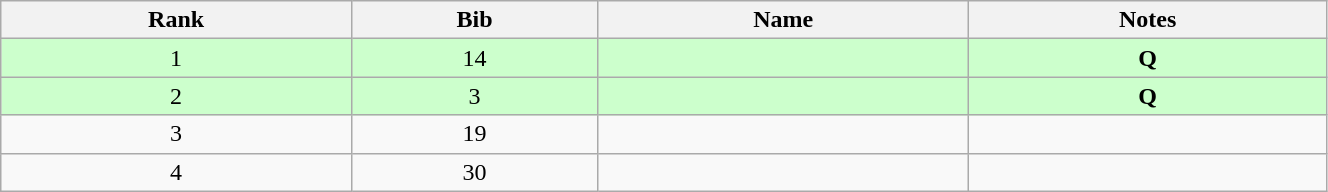<table class="wikitable" style="text-align:center;" width=70%>
<tr>
<th>Rank</th>
<th>Bib</th>
<th>Name</th>
<th>Notes</th>
</tr>
<tr bgcolor="#ccffcc">
<td>1</td>
<td>14</td>
<td align=left></td>
<td><strong>Q</strong></td>
</tr>
<tr bgcolor="#ccffcc">
<td>2</td>
<td>3</td>
<td align=left></td>
<td><strong>Q</strong></td>
</tr>
<tr>
<td>3</td>
<td>19</td>
<td align=left></td>
<td></td>
</tr>
<tr>
<td>4</td>
<td>30</td>
<td align=left></td>
<td></td>
</tr>
</table>
